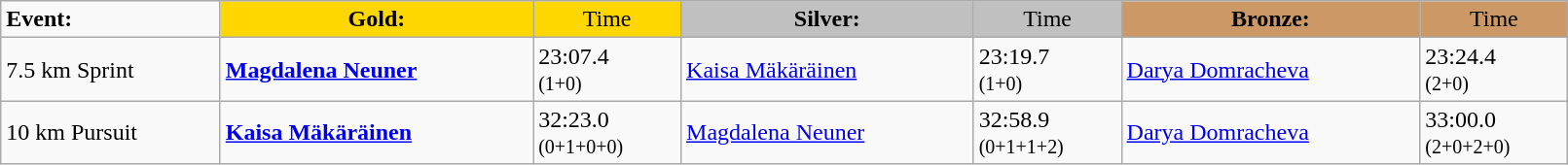<table class="wikitable" width=85%>
<tr>
<td><strong>Event:</strong></td>
<td style="text-align:center;background-color:gold;"><strong>Gold:</strong></td>
<td style="text-align:center;background-color:gold;">Time</td>
<td style="text-align:center;background-color:silver;"><strong>Silver:</strong></td>
<td style="text-align:center;background-color:silver;">Time</td>
<td style="text-align:center;background-color:#CC9966;"><strong>Bronze:</strong></td>
<td style="text-align:center;background-color:#CC9966;">Time</td>
</tr>
<tr>
<td>7.5 km Sprint<br></td>
<td><strong><a href='#'>Magdalena Neuner</a></strong><br><small></small></td>
<td>23:07.4<br><small>(1+0)</small></td>
<td><a href='#'>Kaisa Mäkäräinen</a><br><small></small></td>
<td>23:19.7<br><small>(1+0)</small></td>
<td><a href='#'>Darya Domracheva</a><br><small></small></td>
<td>23:24.4<br><small>(2+0)</small></td>
</tr>
<tr>
<td>10 km Pursuit<br></td>
<td><strong><a href='#'>Kaisa Mäkäräinen</a></strong><br><small></small></td>
<td>32:23.0<br><small>(0+1+0+0)</small></td>
<td><a href='#'>Magdalena Neuner</a><br><small></small></td>
<td>32:58.9<br><small>(0+1+1+2)</small></td>
<td><a href='#'>Darya Domracheva</a><br><small></small></td>
<td>33:00.0<br><small>(2+0+2+0)</small></td>
</tr>
</table>
